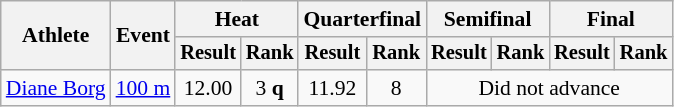<table class="wikitable" style="font-size:90%">
<tr>
<th rowspan="2">Athlete</th>
<th rowspan="2">Event</th>
<th colspan="2">Heat</th>
<th colspan="2">Quarterfinal</th>
<th colspan="2">Semifinal</th>
<th colspan="2">Final</th>
</tr>
<tr style="font-size:95%">
<th>Result</th>
<th>Rank</th>
<th>Result</th>
<th>Rank</th>
<th>Result</th>
<th>Rank</th>
<th>Result</th>
<th>Rank</th>
</tr>
<tr align=center>
<td align=left><a href='#'>Diane Borg</a></td>
<td align=left><a href='#'>100 m</a></td>
<td>12.00</td>
<td>3 <strong>q</strong></td>
<td>11.92</td>
<td>8</td>
<td colspan=4>Did not advance</td>
</tr>
</table>
